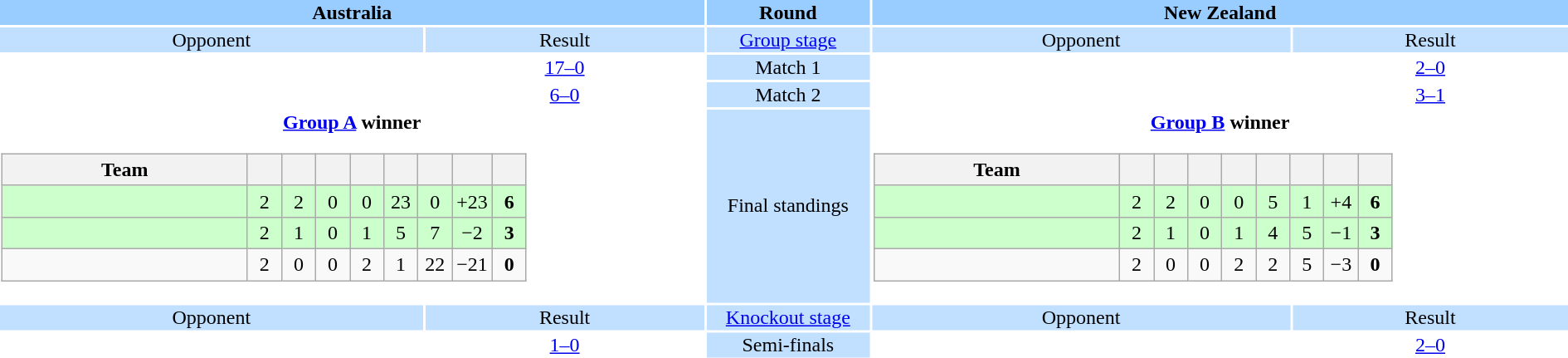<table style="width:100%;text-align:center">
<tr style="vertical-align:top;background:#9cf">
<th colspan=2 style="width:1*">Australia</th>
<th>Round</th>
<th colspan=2 style="width:1*">New Zealand</th>
</tr>
<tr style="vertical-align:top;background:#c1e0ff">
<td>Opponent</td>
<td>Result</td>
<td><a href='#'>Group stage</a></td>
<td>Opponent</td>
<td>Result</td>
</tr>
<tr>
<td></td>
<td><a href='#'>17–0</a></td>
<td style="background:#c1e0ff">Match 1</td>
<td></td>
<td><a href='#'>2–0</a></td>
</tr>
<tr>
<td></td>
<td><a href='#'>6–0</a></td>
<td style="background:#c1e0ff">Match 2</td>
<td></td>
<td><a href='#'>3–1</a></td>
</tr>
<tr>
<td colspan="2" style="text-align:center"><strong><a href='#'>Group A</a> winner</strong><br><table class="wikitable" style="text-align:center">
<tr>
<th width="190">Team</th>
<th width="20"></th>
<th width="20"></th>
<th width="20"></th>
<th width="20"></th>
<th width="20"></th>
<th width="20"></th>
<th width="20"></th>
<th width="20"></th>
</tr>
<tr style="background:#cfc">
<td align=left><strong></strong></td>
<td>2</td>
<td>2</td>
<td>0</td>
<td>0</td>
<td>23</td>
<td>0</td>
<td>+23</td>
<td><strong>6</strong></td>
</tr>
<tr style="background:#cfc">
<td align=left></td>
<td>2</td>
<td>1</td>
<td>0</td>
<td>1</td>
<td>5</td>
<td>7</td>
<td>−2</td>
<td><strong>3</strong></td>
</tr>
<tr>
<td align=left></td>
<td>2</td>
<td>0</td>
<td>0</td>
<td>2</td>
<td>1</td>
<td>22</td>
<td>−21</td>
<td><strong>0</strong></td>
</tr>
</table>
</td>
<td style="background:#c1e0ff">Final standings</td>
<td colspan="2" style="text-align:center"><strong><a href='#'>Group B</a> winner</strong><br><table class="wikitable" style="text-align:center">
<tr>
<th width="190">Team</th>
<th width="20"></th>
<th width="20"></th>
<th width="20"></th>
<th width="20"></th>
<th width="20"></th>
<th width="20"></th>
<th width="20"></th>
<th width="20"></th>
</tr>
<tr style="background:#cfc">
<td align=left><strong></strong></td>
<td>2</td>
<td>2</td>
<td>0</td>
<td>0</td>
<td>5</td>
<td>1</td>
<td>+4</td>
<td><strong>6</strong></td>
</tr>
<tr style="background:#cfc">
<td align=left></td>
<td>2</td>
<td>1</td>
<td>0</td>
<td>1</td>
<td>4</td>
<td>5</td>
<td>−1</td>
<td><strong>3</strong></td>
</tr>
<tr>
<td align=left></td>
<td>2</td>
<td>0</td>
<td>0</td>
<td>2</td>
<td>2</td>
<td>5</td>
<td>−3</td>
<td><strong>0</strong></td>
</tr>
</table>
</td>
</tr>
<tr style="vertical-align:top;background:#c1e0ff">
<td>Opponent</td>
<td>Result</td>
<td><a href='#'>Knockout stage</a></td>
<td>Opponent</td>
<td>Result</td>
</tr>
<tr>
<td></td>
<td><a href='#'>1–0</a></td>
<td style="background:#c1e0ff">Semi-finals</td>
<td></td>
<td><a href='#'>2–0</a></td>
</tr>
</table>
